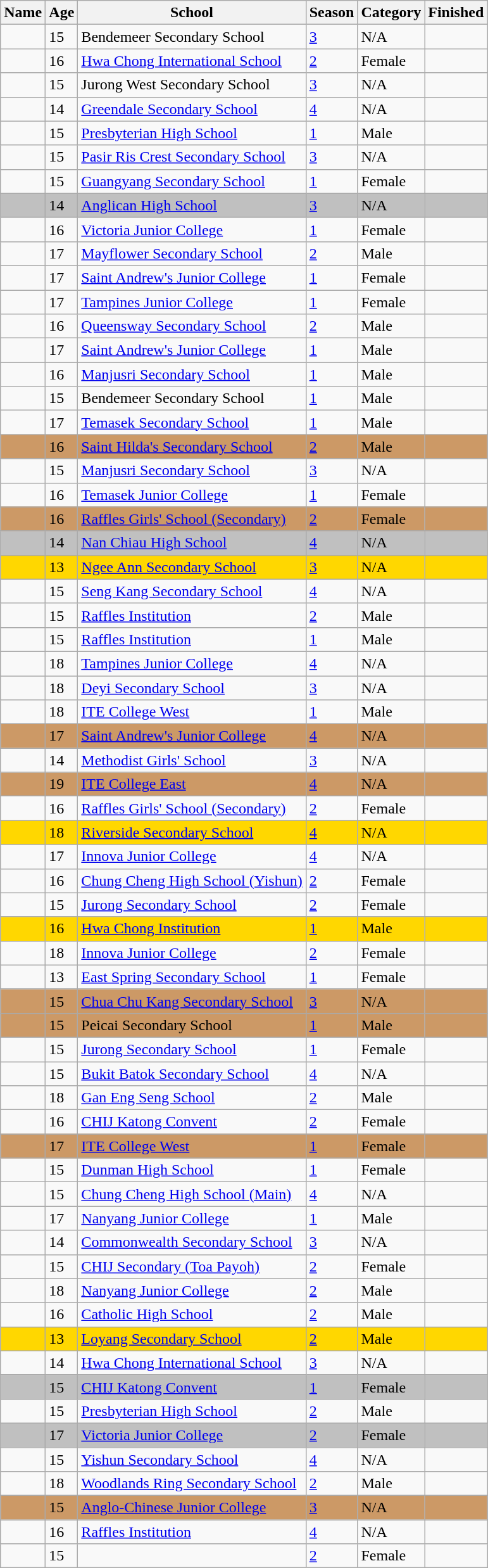<table class="wikitable sortable">
<tr>
<th>Name</th>
<th>Age</th>
<th>School</th>
<th>Season</th>
<th>Category</th>
<th>Finished</th>
</tr>
<tr>
<td></td>
<td>15</td>
<td>Bendemeer Secondary School</td>
<td><a href='#'>3</a></td>
<td>N/A</td>
<td></tr></td>
<td></td>
<td>16</td>
<td><a href='#'>Hwa Chong International School</a></td>
<td><a href='#'>2</a></td>
<td>Female</td>
<td></tr></td>
<td></td>
<td>15</td>
<td>Jurong West Secondary School</td>
<td><a href='#'>3</a></td>
<td>N/A</td>
<td></tr></td>
<td></td>
<td>14</td>
<td><a href='#'>Greendale Secondary School</a></td>
<td><a href='#'>4</a></td>
<td>N/A</td>
<td></tr></td>
<td></td>
<td>15</td>
<td><a href='#'>Presbyterian High School</a></td>
<td><a href='#'>1</a></td>
<td>Male</td>
<td></tr></td>
<td></td>
<td>15</td>
<td><a href='#'>Pasir Ris Crest Secondary School</a></td>
<td><a href='#'>3</a></td>
<td>N/A</td>
<td></tr></td>
<td></td>
<td>15</td>
<td><a href='#'>Guangyang Secondary School</a></td>
<td><a href='#'>1</a></td>
<td>Female</td>
<td></tr></td>
</tr>
<tr bgcolor="silver">
<td></td>
<td>14</td>
<td><a href='#'>Anglican High School</a></td>
<td><a href='#'>3</a></td>
<td>N/A</td>
<td></tr></td>
<td></td>
<td>16</td>
<td><a href='#'>Victoria Junior College</a></td>
<td><a href='#'>1</a></td>
<td>Female</td>
<td></tr></td>
<td></td>
<td>17</td>
<td><a href='#'>Mayflower Secondary School</a></td>
<td><a href='#'>2</a></td>
<td>Male</td>
<td></tr></td>
<td></td>
<td>17</td>
<td><a href='#'>Saint Andrew's Junior College</a></td>
<td><a href='#'>1</a></td>
<td>Female</td>
<td></tr></td>
<td></td>
<td>17</td>
<td><a href='#'>Tampines Junior College</a></td>
<td><a href='#'>1</a></td>
<td>Female</td>
<td></tr></td>
<td></td>
<td>16</td>
<td><a href='#'>Queensway Secondary School</a></td>
<td><a href='#'>2</a></td>
<td>Male</td>
<td></tr></td>
<td></td>
<td>17</td>
<td><a href='#'>Saint Andrew's Junior College</a></td>
<td><a href='#'>1</a></td>
<td>Male</td>
<td></tr></td>
<td></td>
<td>16</td>
<td><a href='#'>Manjusri Secondary School</a></td>
<td><a href='#'>1</a></td>
<td>Male</td>
<td></tr></td>
<td></td>
<td>15</td>
<td>Bendemeer Secondary School</td>
<td><a href='#'>1</a></td>
<td>Male</td>
<td></tr></td>
<td></td>
<td>17</td>
<td><a href='#'>Temasek Secondary School</a></td>
<td><a href='#'>1</a></td>
<td>Male</td>
<td></tr></td>
</tr>
<tr bgcolor="cc9966">
<td></td>
<td>16</td>
<td><a href='#'>Saint Hilda's Secondary School</a></td>
<td><a href='#'>2</a></td>
<td>Male</td>
<td></tr></td>
<td></td>
<td>15</td>
<td><a href='#'>Manjusri Secondary School</a></td>
<td><a href='#'>3</a></td>
<td>N/A</td>
<td></tr></td>
<td></td>
<td>16</td>
<td><a href='#'>Temasek Junior College</a></td>
<td><a href='#'>1</a></td>
<td>Female</td>
<td></tr></td>
</tr>
<tr bgcolor="cc9966">
<td></td>
<td>16</td>
<td><a href='#'>Raffles Girls' School (Secondary)</a></td>
<td><a href='#'>2</a></td>
<td>Female</td>
<td></tr></td>
</tr>
<tr bgcolor="silver">
<td></td>
<td>14</td>
<td><a href='#'>Nan Chiau High School</a></td>
<td><a href='#'>4</a></td>
<td>N/A</td>
<td></tr></td>
</tr>
<tr bgcolor="gold">
<td></td>
<td>13</td>
<td><a href='#'>Ngee Ann Secondary School</a></td>
<td><a href='#'>3</a></td>
<td>N/A</td>
<td></tr></td>
<td></td>
<td>15</td>
<td><a href='#'>Seng Kang Secondary School</a></td>
<td><a href='#'>4</a></td>
<td>N/A</td>
<td></tr></td>
<td></td>
<td>15</td>
<td><a href='#'>Raffles Institution</a></td>
<td><a href='#'>2</a></td>
<td>Male</td>
<td></tr></td>
<td></td>
<td>15</td>
<td><a href='#'>Raffles Institution</a></td>
<td><a href='#'>1</a></td>
<td>Male</td>
<td></tr></td>
<td></td>
<td>18</td>
<td><a href='#'>Tampines Junior College</a></td>
<td><a href='#'>4</a></td>
<td>N/A</td>
<td></tr></td>
<td></td>
<td>18</td>
<td><a href='#'>Deyi Secondary School</a></td>
<td><a href='#'>3</a></td>
<td>N/A</td>
<td></tr></td>
<td></td>
<td>18</td>
<td><a href='#'>ITE College West</a></td>
<td><a href='#'>1</a></td>
<td>Male</td>
<td></tr></td>
</tr>
<tr bgcolor="cc9966">
<td></td>
<td>17</td>
<td><a href='#'>Saint Andrew's Junior College</a></td>
<td><a href='#'>4</a></td>
<td>N/A</td>
<td></tr></td>
<td></td>
<td>14</td>
<td><a href='#'>Methodist Girls' School</a></td>
<td><a href='#'>3</a></td>
<td>N/A</td>
<td></tr></td>
</tr>
<tr bgcolor="cc9966">
<td></td>
<td>19</td>
<td><a href='#'>ITE College East</a></td>
<td><a href='#'>4</a></td>
<td>N/A</td>
<td></tr></td>
<td></td>
<td>16</td>
<td><a href='#'>Raffles Girls' School (Secondary)</a></td>
<td><a href='#'>2</a></td>
<td>Female</td>
<td></tr></td>
</tr>
<tr bgcolor="gold">
<td></td>
<td>18</td>
<td><a href='#'>Riverside Secondary School</a></td>
<td><a href='#'>4</a></td>
<td>N/A</td>
<td></tr></td>
<td></td>
<td>17</td>
<td><a href='#'>Innova Junior College</a></td>
<td><a href='#'>4</a></td>
<td>N/A</td>
<td></tr></td>
<td></td>
<td>16</td>
<td><a href='#'>Chung Cheng High School (Yishun)</a></td>
<td><a href='#'>2</a></td>
<td>Female</td>
<td></tr></td>
<td></td>
<td>15</td>
<td><a href='#'>Jurong Secondary School</a></td>
<td><a href='#'>2</a></td>
<td>Female</td>
<td></tr></td>
</tr>
<tr bgcolor="gold">
<td></td>
<td>16</td>
<td><a href='#'>Hwa Chong Institution</a></td>
<td><a href='#'>1</a></td>
<td>Male</td>
<td></tr></td>
<td></td>
<td>18</td>
<td><a href='#'>Innova Junior College</a></td>
<td><a href='#'>2</a></td>
<td>Female</td>
<td></tr></td>
<td></td>
<td>13</td>
<td><a href='#'>East Spring Secondary School</a></td>
<td><a href='#'>1</a></td>
<td>Female</td>
<td></tr></td>
</tr>
<tr bgcolor="cc9966">
<td></td>
<td>15</td>
<td><a href='#'>Chua Chu Kang Secondary School</a></td>
<td><a href='#'>3</a></td>
<td>N/A</td>
<td></tr></td>
</tr>
<tr bgcolor="cc9966">
<td></td>
<td>15</td>
<td>Peicai Secondary School</td>
<td><a href='#'>1</a></td>
<td>Male</td>
<td></tr></td>
<td></td>
<td>15</td>
<td><a href='#'>Jurong Secondary School</a></td>
<td><a href='#'>1</a></td>
<td>Female</td>
<td></tr></td>
<td></td>
<td>15</td>
<td><a href='#'>Bukit Batok Secondary School</a></td>
<td><a href='#'>4</a></td>
<td>N/A</td>
<td></tr></td>
<td></td>
<td>18</td>
<td><a href='#'>Gan Eng Seng School</a></td>
<td><a href='#'>2</a></td>
<td>Male</td>
<td></tr></td>
<td></td>
<td>16</td>
<td><a href='#'>CHIJ Katong Convent</a></td>
<td><a href='#'>2</a></td>
<td>Female</td>
<td></tr></td>
</tr>
<tr bgcolor="cc9966">
<td></td>
<td>17</td>
<td><a href='#'>ITE College West</a></td>
<td><a href='#'>1</a></td>
<td>Female</td>
<td></tr></td>
<td></td>
<td>15</td>
<td><a href='#'>Dunman High School</a></td>
<td><a href='#'>1</a></td>
<td>Female</td>
<td></tr></td>
<td></td>
<td>15</td>
<td><a href='#'>Chung Cheng High School (Main)</a></td>
<td><a href='#'>4</a></td>
<td>N/A</td>
<td></tr></td>
<td></td>
<td>17</td>
<td><a href='#'>Nanyang Junior College</a></td>
<td><a href='#'>1</a></td>
<td>Male</td>
<td></tr></td>
<td></td>
<td>14</td>
<td><a href='#'>Commonwealth Secondary School</a></td>
<td><a href='#'>3</a></td>
<td>N/A</td>
<td></tr></td>
<td></td>
<td>15</td>
<td><a href='#'>CHIJ Secondary (Toa Payoh)</a></td>
<td><a href='#'>2</a></td>
<td>Female</td>
<td></tr></td>
<td></td>
<td>18</td>
<td><a href='#'>Nanyang Junior College</a></td>
<td><a href='#'>2</a></td>
<td>Male</td>
<td></tr></td>
<td></td>
<td>16</td>
<td><a href='#'>Catholic High School</a></td>
<td><a href='#'>2</a></td>
<td>Male</td>
<td></tr></td>
</tr>
<tr bgcolor="gold">
<td></td>
<td>13</td>
<td><a href='#'>Loyang Secondary School</a></td>
<td><a href='#'>2</a></td>
<td>Male</td>
<td></tr></td>
<td></td>
<td>14</td>
<td><a href='#'>Hwa Chong International School</a></td>
<td><a href='#'>3</a></td>
<td>N/A</td>
<td></tr></td>
</tr>
<tr bgcolor="silver">
<td></td>
<td>15</td>
<td><a href='#'>CHIJ Katong Convent</a></td>
<td><a href='#'>1</a></td>
<td>Female</td>
<td></tr></td>
<td></td>
<td>15</td>
<td><a href='#'>Presbyterian High School</a></td>
<td><a href='#'>2</a></td>
<td>Male</td>
<td></tr></td>
</tr>
<tr bgcolor="silver">
<td></td>
<td>17</td>
<td><a href='#'>Victoria Junior College</a></td>
<td><a href='#'>2</a></td>
<td>Female</td>
<td></tr></td>
<td></td>
<td>15</td>
<td><a href='#'>Yishun Secondary School</a></td>
<td><a href='#'>4</a></td>
<td>N/A</td>
<td></tr></td>
<td></td>
<td>18</td>
<td><a href='#'>Woodlands Ring Secondary School</a></td>
<td><a href='#'>2</a></td>
<td>Male</td>
<td></tr></td>
</tr>
<tr bgcolor="cc9966">
<td></td>
<td>15</td>
<td><a href='#'>Anglo-Chinese Junior College</a></td>
<td><a href='#'>3</a></td>
<td>N/A</td>
<td></tr></td>
<td></td>
<td>16</td>
<td><a href='#'>Raffles Institution</a></td>
<td><a href='#'>4</a></td>
<td>N/A</td>
<td></tr></td>
<td></td>
<td>15</td>
<td></td>
<td><a href='#'>2</a></td>
<td>Female</td>
<td></tr></td>
</tr>
</table>
